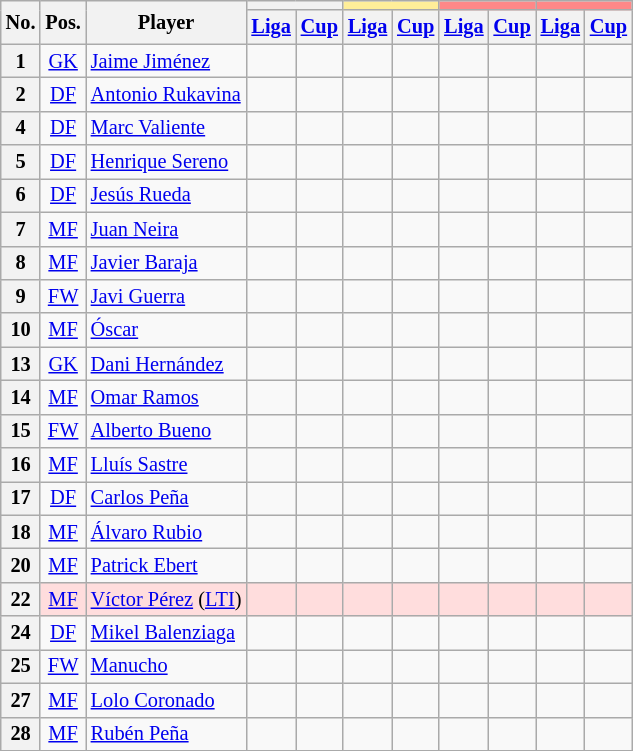<table class="wikitable" style="font-size: 85%">
<tr>
<th rowspan="2">No.</th>
<th rowspan="2">Pos.</th>
<th rowspan="2">Player</th>
<th colspan="2"></th>
<th colspan="2" style="background:#FFEE99"></th>
<th colspan="2" style="background:#FF8888"></th>
<th colspan="2" style="background:#FF8888"></th>
</tr>
<tr>
<th><a href='#'>Liga</a></th>
<th><a href='#'>Cup</a></th>
<th><a href='#'>Liga</a></th>
<th><a href='#'>Cup</a></th>
<th><a href='#'>Liga</a></th>
<th><a href='#'>Cup</a></th>
<th><a href='#'>Liga</a></th>
<th><a href='#'>Cup</a></th>
</tr>
<tr>
<th>1</th>
<td align="center"><a href='#'>GK</a></td>
<td> <a href='#'>Jaime Jiménez</a></td>
<td align="center"></td>
<td align="center"></td>
<td align="center"></td>
<td align="center"></td>
<td align="center"></td>
<td align="center"></td>
<td align="center"></td>
<td align="center"></td>
</tr>
<tr>
<th>2</th>
<td align="center"><a href='#'>DF</a></td>
<td> <a href='#'>Antonio Rukavina</a></td>
<td align="center"></td>
<td align="center"></td>
<td align="center"></td>
<td align="center"></td>
<td align="center"></td>
<td align="center"></td>
<td align="center"></td>
<td align="center"></td>
</tr>
<tr>
<th>4</th>
<td align="center"><a href='#'>DF</a></td>
<td> <a href='#'>Marc Valiente</a></td>
<td align="center"></td>
<td align="center"></td>
<td align="center"></td>
<td align="center"></td>
<td align="center"></td>
<td align="center"></td>
<td align="center"></td>
<td align="center"></td>
</tr>
<tr>
<th>5</th>
<td align="center"><a href='#'>DF</a></td>
<td> <a href='#'>Henrique Sereno</a></td>
<td align="center"></td>
<td align="center"></td>
<td align="center"></td>
<td align="center"></td>
<td align="center"></td>
<td align="center"></td>
<td align="center"></td>
<td align="center"></td>
</tr>
<tr>
<th>6</th>
<td align="center"><a href='#'>DF</a></td>
<td> <a href='#'>Jesús Rueda</a></td>
<td align="center"></td>
<td align="center"></td>
<td align="center"></td>
<td align="center"></td>
<td align="center"></td>
<td align="center"></td>
<td align="center"></td>
<td align="center"></td>
</tr>
<tr>
<th>7</th>
<td align="center"><a href='#'>MF</a></td>
<td> <a href='#'>Juan Neira</a></td>
<td align="center"></td>
<td align="center"></td>
<td align="center"></td>
<td align="center"></td>
<td align="center"></td>
<td align="center"></td>
<td align="center"></td>
<td align="center"></td>
</tr>
<tr>
<th>8</th>
<td align="center"><a href='#'>MF</a></td>
<td> <a href='#'>Javier Baraja</a></td>
<td align="center"></td>
<td align="center"></td>
<td align="center"></td>
<td align="center"></td>
<td align="center"></td>
<td align="center"></td>
<td align="center"></td>
<td align="center"></td>
</tr>
<tr>
<th>9</th>
<td align="center"><a href='#'>FW</a></td>
<td> <a href='#'>Javi Guerra</a></td>
<td align="center"></td>
<td align="center"></td>
<td align="center"></td>
<td align="center"></td>
<td align="center"></td>
<td align="center"></td>
<td align="center"></td>
<td align="center"></td>
</tr>
<tr>
<th>10</th>
<td align="center"><a href='#'>MF</a></td>
<td> <a href='#'>Óscar</a></td>
<td align="center"></td>
<td align="center"></td>
<td align="center"></td>
<td align="center"></td>
<td align="center"></td>
<td align="center"></td>
<td align="center"></td>
<td align="center"></td>
</tr>
<tr>
<th>13</th>
<td align="center"><a href='#'>GK</a></td>
<td> <a href='#'>Dani Hernández</a></td>
<td align="center"></td>
<td align="center"></td>
<td align="center"></td>
<td align="center"></td>
<td align="center"></td>
<td align="center"></td>
<td align="center"></td>
<td align="center"></td>
</tr>
<tr>
<th>14</th>
<td align="center"><a href='#'>MF</a></td>
<td> <a href='#'>Omar Ramos</a></td>
<td align="center"></td>
<td align="center"></td>
<td align="center"></td>
<td align="center"></td>
<td align="center"></td>
<td align="center"></td>
<td align="center"></td>
<td align="center"></td>
</tr>
<tr>
<th>15</th>
<td align="center"><a href='#'>FW</a></td>
<td> <a href='#'>Alberto Bueno</a></td>
<td align="center"></td>
<td align="center"></td>
<td align="center"></td>
<td align="center"></td>
<td align="center"></td>
<td align="center"></td>
<td align="center"></td>
<td align="center"></td>
</tr>
<tr>
<th>16</th>
<td align="center"><a href='#'>MF</a></td>
<td> <a href='#'>Lluís Sastre</a></td>
<td align="center"></td>
<td align="center"></td>
<td align="center"></td>
<td align="center"></td>
<td align="center"></td>
<td align="center"></td>
<td align="center"></td>
<td align="center"></td>
</tr>
<tr>
<th>17</th>
<td align="center"><a href='#'>DF</a></td>
<td> <a href='#'>Carlos Peña</a></td>
<td align="center"></td>
<td align="center"></td>
<td align="center"></td>
<td align="center"></td>
<td align="center"></td>
<td align="center"></td>
<td align="center"></td>
<td align="center"></td>
</tr>
<tr>
<th>18</th>
<td align="center"><a href='#'>MF</a></td>
<td> <a href='#'>Álvaro Rubio</a></td>
<td align="center"></td>
<td align="center"></td>
<td align="center"></td>
<td align="center"></td>
<td align="center"></td>
<td align="center"></td>
<td align="center"></td>
<td align="center"></td>
</tr>
<tr>
<th>20</th>
<td align="center"><a href='#'>MF</a></td>
<td> <a href='#'>Patrick Ebert</a></td>
<td align="center"></td>
<td align="center"></td>
<td align="center"></td>
<td align="center"></td>
<td align="center"></td>
<td align="center"></td>
<td align="center"></td>
<td align="center"></td>
</tr>
<tr bgcolor="#ffdddd">
<th>22</th>
<td align="center"><a href='#'>MF</a></td>
<td> <a href='#'>Víctor Pérez</a> (<a href='#'>LTI</a>)</td>
<td align="center"></td>
<td align="center"></td>
<td align="center"></td>
<td align="center"></td>
<td align="center"></td>
<td align="center"></td>
<td align="center"></td>
<td align="center"></td>
</tr>
<tr>
<th>24</th>
<td align="center"><a href='#'>DF</a></td>
<td> <a href='#'>Mikel Balenziaga</a></td>
<td align="center"></td>
<td align="center"></td>
<td align="center"></td>
<td align="center"></td>
<td align="center"></td>
<td align="center"></td>
<td align="center"></td>
<td align="center"></td>
</tr>
<tr>
<th>25</th>
<td align="center"><a href='#'>FW</a></td>
<td> <a href='#'>Manucho</a></td>
<td align="center"></td>
<td align="center"></td>
<td align="center"></td>
<td align="center"></td>
<td align="center"></td>
<td align="center"></td>
<td align="center"></td>
<td align="center"></td>
</tr>
<tr>
<th>27</th>
<td align="center"><a href='#'>MF</a></td>
<td> <a href='#'>Lolo Coronado</a></td>
<td align="center"></td>
<td align="center"></td>
<td align="center"></td>
<td align="center"></td>
<td align="center"></td>
<td align="center"></td>
<td align="center"></td>
<td align="center"></td>
</tr>
<tr>
<th>28</th>
<td align="center"><a href='#'>MF</a></td>
<td> <a href='#'>Rubén Peña</a></td>
<td align="center"></td>
<td align="center"></td>
<td align="center"></td>
<td align="center"></td>
<td align="center"></td>
<td align="center"></td>
<td align="center"></td>
<td align="center"></td>
</tr>
<tr>
</tr>
</table>
